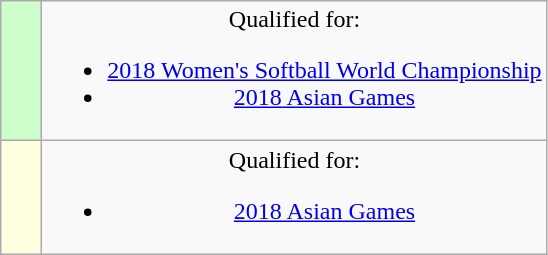<table class="wikitable" style="text-align:center;">
<tr>
<td width=20px bgcolor="#ccffcc"></td>
<td>Qualified for:<br><ul><li><a href='#'>2018 Women's Softball World Championship</a> </li><li><a href='#'>2018 Asian Games</a></li></ul></td>
</tr>
<tr>
<td width=20px bgcolor="#ffffe0"></td>
<td>Qualified for:<br><ul><li><a href='#'>2018 Asian Games</a> </li></ul></td>
</tr>
</table>
